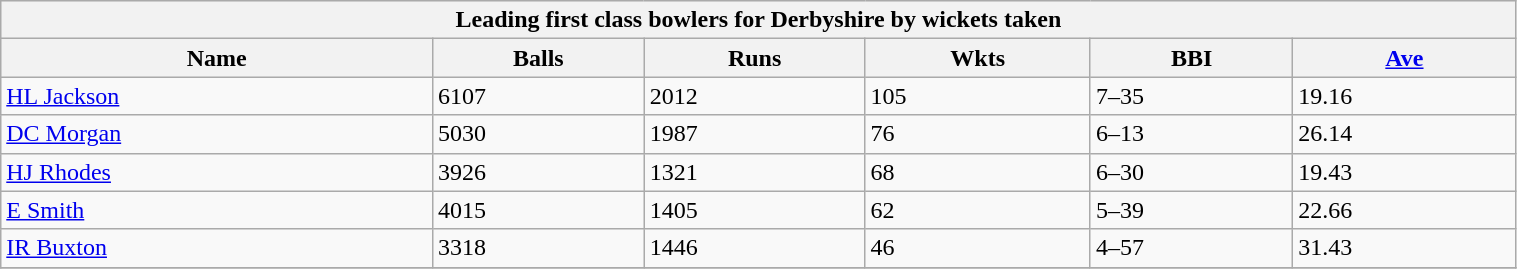<table class="wikitable" width="80%">
<tr bgcolor="#efefef">
<th colspan=6>Leading first class bowlers for Derbyshire by wickets taken</th>
</tr>
<tr bgcolor="#efefef">
<th>Name</th>
<th>Balls</th>
<th>Runs</th>
<th>Wkts</th>
<th>BBI</th>
<th><a href='#'>Ave</a></th>
</tr>
<tr>
<td><a href='#'>HL Jackson</a></td>
<td>6107</td>
<td>2012</td>
<td>105</td>
<td>7–35</td>
<td>19.16</td>
</tr>
<tr>
<td><a href='#'>DC Morgan</a></td>
<td>5030</td>
<td>1987</td>
<td>76</td>
<td>6–13</td>
<td>26.14</td>
</tr>
<tr>
<td><a href='#'>HJ Rhodes</a></td>
<td>3926</td>
<td>1321</td>
<td>68</td>
<td>6–30</td>
<td>19.43</td>
</tr>
<tr>
<td><a href='#'>E Smith</a></td>
<td>4015</td>
<td>1405</td>
<td>62</td>
<td>5–39</td>
<td>22.66</td>
</tr>
<tr>
<td><a href='#'>IR Buxton</a></td>
<td>3318</td>
<td>1446</td>
<td>46</td>
<td>4–57</td>
<td>31.43</td>
</tr>
<tr>
</tr>
</table>
